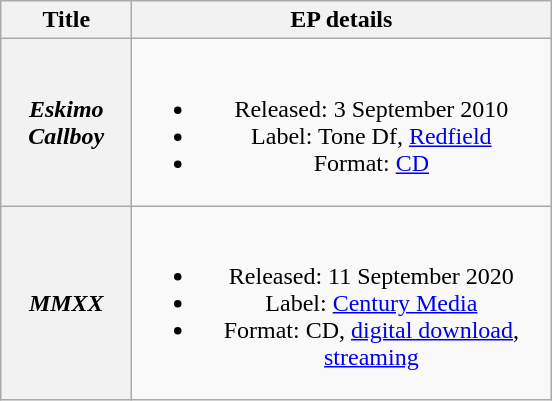<table class="wikitable plainrowheaders" style="text-align:center;">
<tr>
<th scope="col" style="width:5em;">Title</th>
<th scope="col" style="width:17em;">EP details</th>
</tr>
<tr>
<th scope="row"><em>Eskimo Callboy</em></th>
<td><br><ul><li>Released: 3 September 2010</li><li>Label: Tone Df, <a href='#'>Redfield</a></li><li>Format: <a href='#'>CD</a></li></ul></td>
</tr>
<tr>
<th scope="row"><em>MMXX</em></th>
<td><br><ul><li>Released: 11 September 2020</li><li>Label: <a href='#'>Century Media</a></li><li>Format: CD, <a href='#'>digital download</a>, <a href='#'>streaming</a></li></ul></td>
</tr>
</table>
